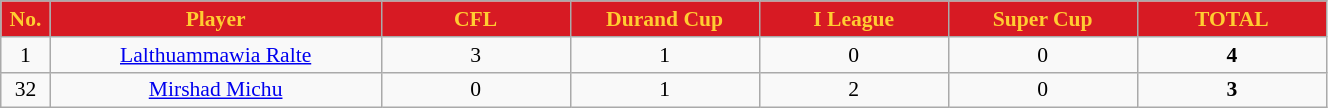<table class="wikitable sortable alternance" ; style="text-align:center; font-size:90%; width:70%;">
<tr>
<th style="background:#d71a23; color:#ffcd31; text-align:center; width:10px;">No.</th>
<th scope="col" style="background:#d71a23; color:#ffcd31; text-align:center; width:180px;">Player</th>
<th style="background:#d71a23; color:#ffcd31; text-align:center; width:100px;">CFL</th>
<th style="background:#d71a23; color:#ffcd31; text-align:center; width:100px;">Durand Cup</th>
<th style="background:#d71a23; color:#ffcd31; text-align:center; width:100px;">I League</th>
<th style="background:#d71a23; color:#ffcd31; text-align:center; width:100px;">Super Cup</th>
<th style="background:#d71a23; color:#ffcd31; text-align:center; width:100px;">TOTAL</th>
</tr>
<tr>
<td>1</td>
<td><a href='#'>Lalthuammawia Ralte</a></td>
<td>3</td>
<td>1</td>
<td>0</td>
<td>0</td>
<td><strong>4</strong></td>
</tr>
<tr>
<td>32</td>
<td><a href='#'>Mirshad Michu</a></td>
<td>0</td>
<td>1</td>
<td>2</td>
<td>0</td>
<td><strong>3</strong></td>
</tr>
</table>
